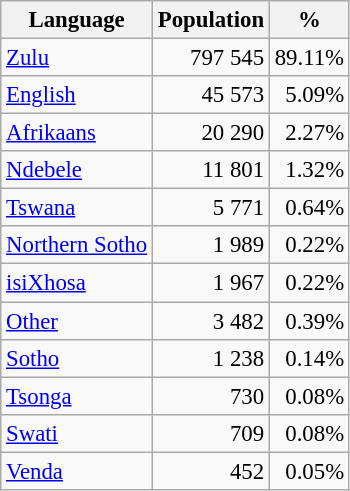<table class="wikitable" style="font-size: 95%; text-align: right">
<tr>
<th>Language</th>
<th>Population</th>
<th>%</th>
</tr>
<tr>
<td align=left><a href='#'>Zulu</a></td>
<td>797 545</td>
<td>89.11%</td>
</tr>
<tr>
<td align=left><a href='#'>English</a></td>
<td>45 573</td>
<td>5.09%</td>
</tr>
<tr>
<td align=left><a href='#'>Afrikaans</a></td>
<td>20 290</td>
<td>2.27%</td>
</tr>
<tr>
<td align=left><a href='#'>Ndebele</a></td>
<td>11 801</td>
<td>1.32%</td>
</tr>
<tr>
<td align=left><a href='#'>Tswana</a></td>
<td>5 771</td>
<td>0.64%</td>
</tr>
<tr>
<td align=left><a href='#'>Northern Sotho</a></td>
<td>1 989</td>
<td>0.22%</td>
</tr>
<tr>
<td align=left><a href='#'>isiXhosa</a></td>
<td>1 967</td>
<td>0.22%</td>
</tr>
<tr>
<td align=left><a href='#'>Other</a></td>
<td>3 482</td>
<td>0.39%</td>
</tr>
<tr>
<td align=left><a href='#'>Sotho</a></td>
<td>1 238</td>
<td>0.14%</td>
</tr>
<tr>
<td align=left><a href='#'>Tsonga</a></td>
<td>730</td>
<td>0.08%</td>
</tr>
<tr>
<td align=left><a href='#'>Swati</a></td>
<td>709</td>
<td>0.08%</td>
</tr>
<tr>
<td align=left><a href='#'>Venda</a></td>
<td>452</td>
<td>0.05%</td>
</tr>
</table>
